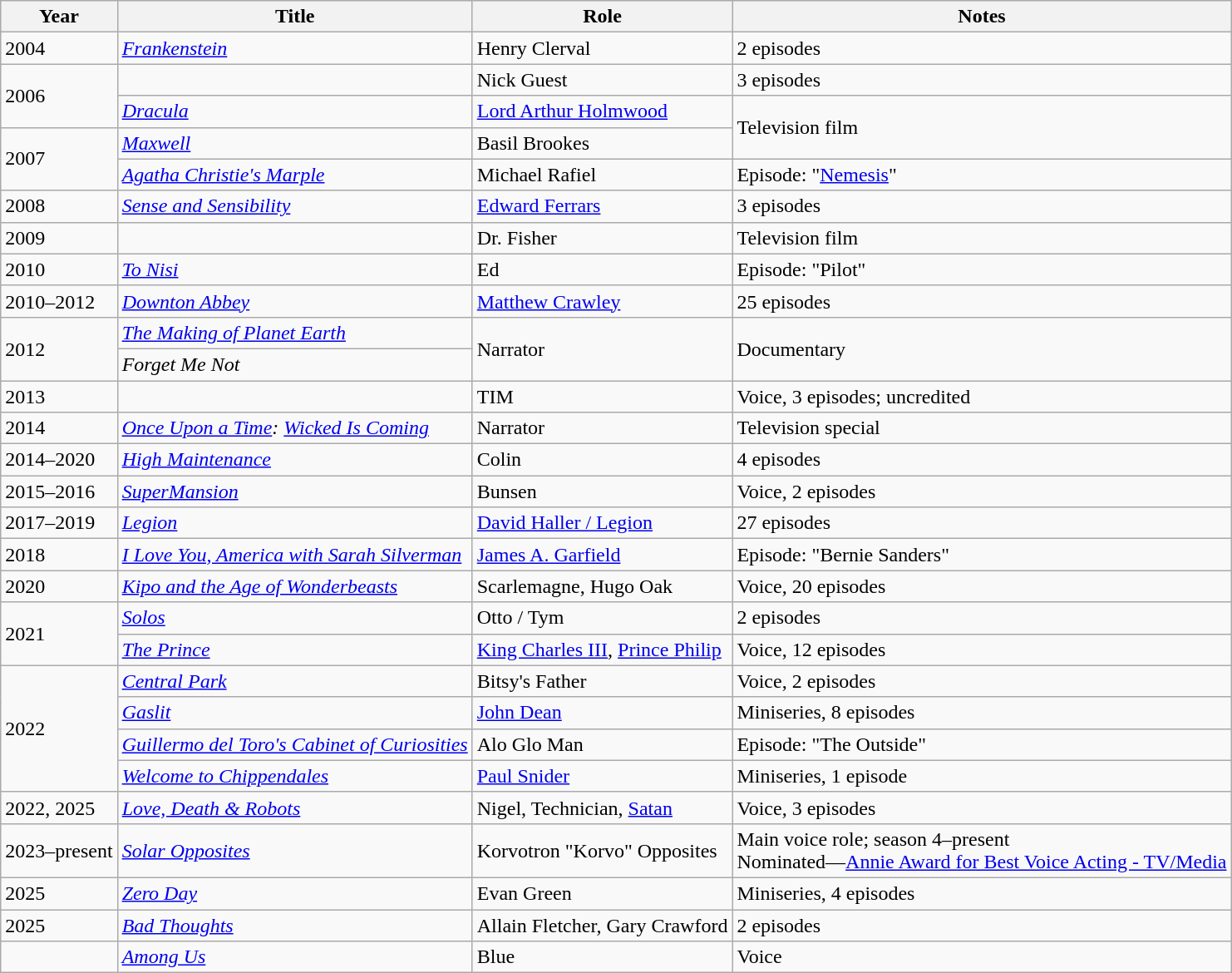<table class="wikitable sortable">
<tr>
<th>Year</th>
<th>Title</th>
<th>Role</th>
<th class="unsortable">Notes</th>
</tr>
<tr>
<td>2004</td>
<td><em><a href='#'>Frankenstein</a></em></td>
<td>Henry Clerval</td>
<td>2 episodes</td>
</tr>
<tr>
<td rowspan="2">2006</td>
<td><em></em></td>
<td>Nick Guest</td>
<td>3 episodes</td>
</tr>
<tr>
<td><em><a href='#'>Dracula</a></em></td>
<td><a href='#'>Lord Arthur Holmwood</a></td>
<td rowspan="2">Television film</td>
</tr>
<tr>
<td rowspan="2">2007</td>
<td><em><a href='#'>Maxwell</a></em></td>
<td>Basil Brookes</td>
</tr>
<tr>
<td><em><a href='#'>Agatha Christie's Marple</a></em></td>
<td>Michael Rafiel</td>
<td>Episode: "<a href='#'>Nemesis</a>"</td>
</tr>
<tr>
<td>2008</td>
<td><em><a href='#'>Sense and Sensibility</a></em></td>
<td><a href='#'>Edward Ferrars</a></td>
<td>3 episodes</td>
</tr>
<tr>
<td>2009</td>
<td><em></em></td>
<td>Dr. Fisher</td>
<td>Television film</td>
</tr>
<tr>
<td>2010</td>
<td><em><a href='#'>To Nisi</a></em></td>
<td>Ed</td>
<td>Episode: "Pilot"</td>
</tr>
<tr>
<td>2010–2012</td>
<td><em><a href='#'>Downton Abbey</a></em></td>
<td><a href='#'>Matthew Crawley</a></td>
<td>25 episodes</td>
</tr>
<tr>
<td rowspan="2">2012</td>
<td><em><a href='#'>The Making of Planet Earth</a></em></td>
<td rowspan="2">Narrator</td>
<td rowspan="2">Documentary</td>
</tr>
<tr>
<td><em>Forget Me Not</em></td>
</tr>
<tr>
<td>2013</td>
<td><em></em></td>
<td>TIM</td>
<td>Voice, 3 episodes; uncredited</td>
</tr>
<tr>
<td>2014</td>
<td><em><a href='#'>Once Upon a Time</a>: <a href='#'>Wicked Is Coming</a></em></td>
<td>Narrator</td>
<td>Television special</td>
</tr>
<tr>
<td>2014–2020</td>
<td><em><a href='#'>High Maintenance</a></em></td>
<td>Colin</td>
<td>4 episodes</td>
</tr>
<tr>
<td>2015–2016</td>
<td><em><a href='#'>SuperMansion</a></em></td>
<td>Bunsen</td>
<td>Voice, 2 episodes</td>
</tr>
<tr>
<td>2017–2019</td>
<td><em><a href='#'>Legion</a></em></td>
<td><a href='#'>David Haller / Legion</a></td>
<td>27 episodes</td>
</tr>
<tr>
<td>2018</td>
<td><em><a href='#'>I Love You, America with Sarah Silverman</a></em></td>
<td><a href='#'>James A. Garfield</a></td>
<td>Episode: "Bernie Sanders"</td>
</tr>
<tr>
<td>2020</td>
<td><em><a href='#'>Kipo and the Age of Wonderbeasts</a></em></td>
<td>Scarlemagne, Hugo Oak</td>
<td>Voice, 20 episodes</td>
</tr>
<tr>
<td rowspan="2">2021</td>
<td><em><a href='#'>Solos</a></em></td>
<td>Otto / Tym</td>
<td>2 episodes</td>
</tr>
<tr>
<td><em><a href='#'>The Prince</a></em></td>
<td><a href='#'>King Charles III</a>, <a href='#'>Prince Philip</a></td>
<td>Voice, 12 episodes</td>
</tr>
<tr>
<td rowspan="4">2022</td>
<td><em><a href='#'>Central Park</a></em></td>
<td>Bitsy's Father</td>
<td>Voice, 2 episodes</td>
</tr>
<tr>
<td><em><a href='#'>Gaslit</a></em></td>
<td><a href='#'>John Dean</a></td>
<td>Miniseries, 8 episodes</td>
</tr>
<tr>
<td><em><a href='#'>Guillermo del Toro's Cabinet of Curiosities</a></em></td>
<td>Alo Glo Man</td>
<td>Episode: "The Outside"</td>
</tr>
<tr>
<td><em><a href='#'>Welcome to Chippendales</a></em></td>
<td><a href='#'>Paul Snider</a></td>
<td>Miniseries, 1 episode</td>
</tr>
<tr>
<td>2022, 2025</td>
<td><em><a href='#'>Love, Death & Robots</a></em></td>
<td>Nigel, Technician, <a href='#'>Satan</a></td>
<td>Voice, 3 episodes</td>
</tr>
<tr>
<td>2023–present</td>
<td><em><a href='#'>Solar Opposites</a></em></td>
<td>Korvotron "Korvo" Opposites</td>
<td>Main voice role; season 4–present<br>Nominated—<a href='#'>Annie Award for Best Voice Acting - TV/Media</a></td>
</tr>
<tr>
<td>2025</td>
<td><em><a href='#'>Zero Day</a></em></td>
<td>Evan Green</td>
<td>Miniseries, 4 episodes</td>
</tr>
<tr>
<td>2025</td>
<td><em><a href='#'>Bad Thoughts</a></em></td>
<td>Allain Fletcher, Gary Crawford</td>
<td>2 episodes</td>
</tr>
<tr>
<td></td>
<td><em><a href='#'>Among Us</a></em></td>
<td>Blue</td>
<td>Voice</td>
</tr>
</table>
